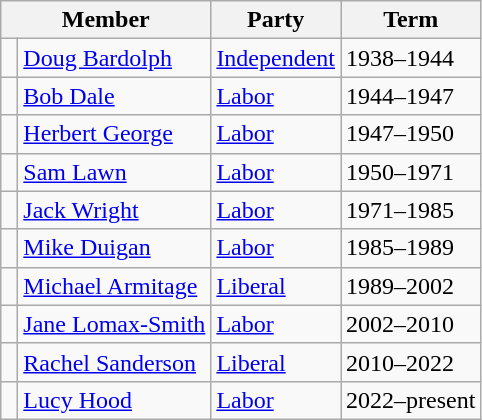<table class="wikitable">
<tr>
<th colspan="2">Member</th>
<th>Party</th>
<th>Term</th>
</tr>
<tr>
<td> </td>
<td><a href='#'>Doug Bardolph</a></td>
<td><a href='#'>Independent</a></td>
<td>1938–1944</td>
</tr>
<tr>
<td> </td>
<td><a href='#'>Bob Dale</a></td>
<td><a href='#'>Labor</a></td>
<td>1944–1947</td>
</tr>
<tr>
<td> </td>
<td><a href='#'>Herbert George</a></td>
<td><a href='#'>Labor</a></td>
<td>1947–1950</td>
</tr>
<tr>
<td> </td>
<td><a href='#'>Sam Lawn</a></td>
<td><a href='#'>Labor</a></td>
<td>1950–1971</td>
</tr>
<tr>
<td> </td>
<td><a href='#'>Jack Wright</a></td>
<td><a href='#'>Labor</a></td>
<td>1971–1985</td>
</tr>
<tr>
<td> </td>
<td><a href='#'>Mike Duigan</a></td>
<td><a href='#'>Labor</a></td>
<td>1985–1989</td>
</tr>
<tr>
<td> </td>
<td><a href='#'>Michael Armitage</a></td>
<td><a href='#'>Liberal</a></td>
<td>1989–2002</td>
</tr>
<tr>
<td> </td>
<td><a href='#'>Jane Lomax-Smith</a></td>
<td><a href='#'>Labor</a></td>
<td>2002–2010</td>
</tr>
<tr>
<td> </td>
<td><a href='#'>Rachel Sanderson</a></td>
<td><a href='#'>Liberal</a></td>
<td>2010–2022</td>
</tr>
<tr>
<td> </td>
<td><a href='#'>Lucy Hood</a></td>
<td><a href='#'>Labor</a></td>
<td>2022–present</td>
</tr>
</table>
